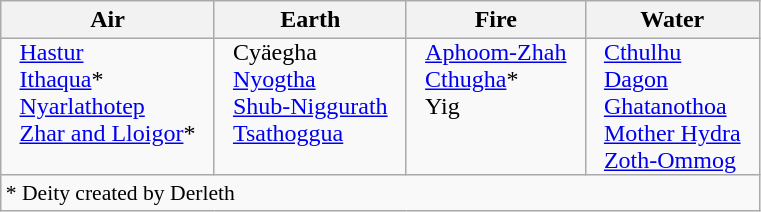<table class="wikitable">
<tr>
<th>Air</th>
<th>Earth</th>
<th>Fire</th>
<th>Water</th>
</tr>
<tr style="vertical-align: top;">
<td style="padding:0em 0.75em;"><a href='#'>Hastur</a><br><a href='#'>Ithaqua</a>*<br><a href='#'>Nyarlathotep</a><br><a href='#'>Zhar and Lloigor</a>*</td>
<td style="padding:0em 0.75em;">Cyäegha<br><a href='#'>Nyogtha</a><br><a href='#'>Shub-Niggurath</a><br><a href='#'>Tsathoggua</a></td>
<td style="padding:0em 0.75em;"><a href='#'>Aphoom-Zhah</a><br><a href='#'>Cthugha</a>*<br>Yig</td>
<td style="padding:0em 0.75em;"><a href='#'>Cthulhu</a><br><a href='#'>Dagon</a><br><a href='#'>Ghatanothoa</a><br><a href='#'>Mother Hydra</a><br><a href='#'>Zoth-Ommog</a></td>
</tr>
<tr>
<td colspan="4" style="font-size: 90%;">* Deity created by Derleth</td>
</tr>
</table>
